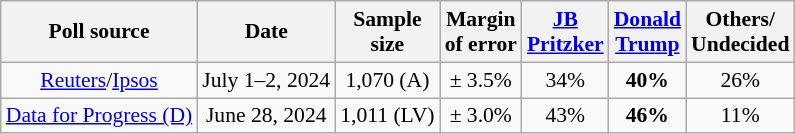<table class="wikitable sortable mw-datatable" style="text-align:center;font-size:90%;line-height:17px">
<tr>
<th>Poll source</th>
<th>Date</th>
<th>Sample<br>size</th>
<th>Margin<br>of error</th>
<th class="unsortable"><a href='#'>JB<br>Pritzker</a><br><small></small></th>
<th class="unsortable"><a href='#'>Donald<br>Trump</a><br><small></small></th>
<th class="unsortable">Others/<br>Undecided</th>
</tr>
<tr>
<td><a href='#'>Reuters</a>/<a href='#'>Ipsos</a></td>
<td>July 1–2, 2024</td>
<td>1,070 (A)</td>
<td>± 3.5%</td>
<td>34%</td>
<td><strong>40%</strong></td>
<td>26%</td>
</tr>
<tr>
<td><a href='#'>Data for Progress (D)</a></td>
<td>June 28, 2024</td>
<td>1,011 (LV)</td>
<td>± 3.0%</td>
<td>43%</td>
<td><strong>46%</strong></td>
<td>11%</td>
</tr>
</table>
